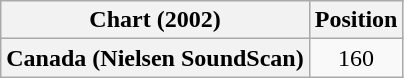<table class="wikitable plainrowheaders" style="text-align:center">
<tr>
<th scope="col">Chart (2002)</th>
<th scope="col">Position</th>
</tr>
<tr>
<th scope="row">Canada (Nielsen SoundScan)</th>
<td>160</td>
</tr>
</table>
